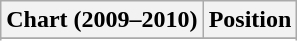<table class="wikitable">
<tr>
<th>Chart (2009–2010)</th>
<th>Position</th>
</tr>
<tr>
</tr>
<tr>
</tr>
<tr>
</tr>
</table>
